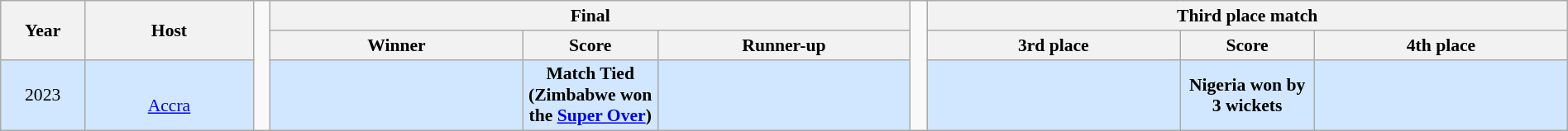<table class="wikitable" style="font-size:90%; width: 100%; text-align: center;">
<tr>
<th rowspan=2 width=5%>Year</th>
<th rowspan=2 width=10%>Host</th>
<td width=1% rowspan=3></td>
<th colspan=3>Final</th>
<td width=1% rowspan=3></td>
<th colspan=3>Third place match</th>
</tr>
<tr>
<th width=15%>Winner</th>
<th width=8%>Score</th>
<th width=15%>Runner-up</th>
<th width=15%>3rd place</th>
<th width=8%>Score</th>
<th width=15%>4th place</th>
</tr>
<tr bgcolor=#D0E7FF>
<td>2023<br></td>
<td><br><a href='#'>Accra</a></td>
<td></td>
<td><strong>Match Tied (Zimbabwe won the <a href='#'>Super Over</a>)</strong><br></td>
<td></td>
<td></td>
<td><strong>Nigeria won by 3 wickets</strong><br></td>
<td></td>
</tr>
</table>
